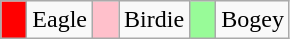<table class="wikitable" span = 50>
<tr>
<td style="background:Red; width:10px;"></td>
<td>Eagle</td>
<td style="background:Pink; width:10px;"></td>
<td>Birdie</td>
<td style="background:PaleGreen; width:10px;"></td>
<td>Bogey</td>
</tr>
</table>
